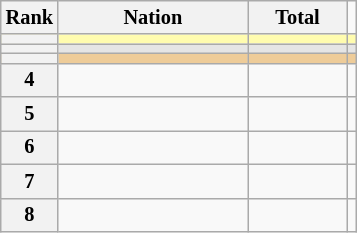<table class="wikitable sortable" style="text-align:center; font-size:85%">
<tr>
<th scope="col" style="width:20px;">Rank</th>
<th scope="col" style="width:120px;">Nation</th>
<th scope="col" style="width:60px;">Total</th>
</tr>
<tr bgcolor="fffcaf">
<th scope="row"></th>
<td align="left"></td>
<td></td>
<td></td>
</tr>
<tr bgcolor="e5e5e5">
<th scope="row"></th>
<td align="left"></td>
<td></td>
<td></td>
</tr>
<tr bgcolor="eecc99">
<th scope="row"></th>
<td align="left"></td>
<td></td>
<td></td>
</tr>
<tr>
<th scope="row">4</th>
<td align="left"></td>
<td></td>
<td></td>
</tr>
<tr>
<th scope="row">5</th>
<td align="left"></td>
<td></td>
<td></td>
</tr>
<tr>
<th scope="row">6</th>
<td align="left"></td>
<td></td>
<td></td>
</tr>
<tr>
<th scope="row">7</th>
<td align="left"></td>
<td></td>
<td></td>
</tr>
<tr>
<th scope="row">8</th>
<td align="left"></td>
<td></td>
<td></td>
</tr>
</table>
